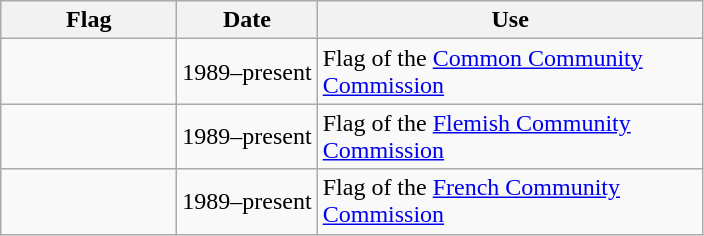<table class="wikitable">
<tr>
<th style="width:110px;">Flag</th>
<th>Date</th>
<th style="width:250px;">Use</th>
</tr>
<tr>
<td></td>
<td>1989–present</td>
<td>Flag of the <a href='#'>Common Community Commission</a></td>
</tr>
<tr>
<td></td>
<td>1989–present</td>
<td>Flag of the <a href='#'>Flemish Community Commission</a></td>
</tr>
<tr>
<td></td>
<td>1989–present</td>
<td>Flag of the <a href='#'>French Community Commission</a></td>
</tr>
</table>
